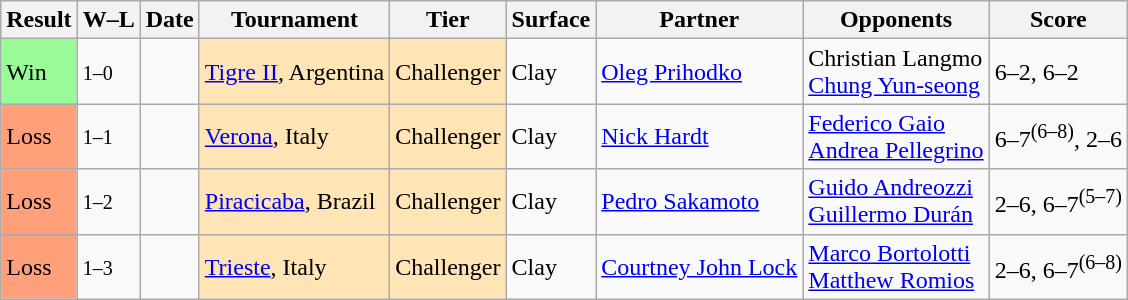<table class="sortable wikitable">
<tr>
<th>Result</th>
<th class="unsortable">W–L</th>
<th>Date</th>
<th>Tournament</th>
<th>Tier</th>
<th>Surface</th>
<th>Partner</th>
<th>Opponents</th>
<th class="unsortable">Score</th>
</tr>
<tr>
<td bgcolor=98FB98>Win</td>
<td><small>1–0</small></td>
<td><a href='#'></a></td>
<td style="background:moccasin;"><a href='#'>Tigre II</a>, Argentina</td>
<td style="background:moccasin;">Challenger</td>
<td>Clay</td>
<td> <a href='#'>Oleg Prihodko</a></td>
<td> Christian Langmo<br> <a href='#'>Chung Yun-seong</a></td>
<td>6–2, 6–2</td>
</tr>
<tr>
<td bgcolor=FFA07A>Loss</td>
<td><small>1–1</small></td>
<td><a href='#'></a></td>
<td style="background:moccasin;"><a href='#'>Verona</a>, Italy</td>
<td style="background:moccasin;">Challenger</td>
<td>Clay</td>
<td> <a href='#'>Nick Hardt</a></td>
<td> <a href='#'>Federico Gaio</a><br> <a href='#'>Andrea Pellegrino</a></td>
<td>6–7<sup>(6–8)</sup>, 2–6</td>
</tr>
<tr>
<td bgcolor=FFA07A>Loss</td>
<td><small>1–2</small></td>
<td><a href='#'></a></td>
<td style="background:moccasin;"><a href='#'>Piracicaba</a>, Brazil</td>
<td style="background:moccasin;">Challenger</td>
<td>Clay</td>
<td> <a href='#'>Pedro Sakamoto</a></td>
<td> <a href='#'>Guido Andreozzi</a><br> <a href='#'>Guillermo Durán</a></td>
<td>2–6, 6–7<sup>(5–7)</sup></td>
</tr>
<tr>
<td bgcolor=FFA07A>Loss</td>
<td><small>1–3</small></td>
<td><a href='#'></a></td>
<td style="background:moccasin;"><a href='#'>Trieste</a>, Italy</td>
<td style="background:moccasin;">Challenger</td>
<td>Clay</td>
<td> <a href='#'>Courtney John Lock</a></td>
<td> <a href='#'>Marco Bortolotti</a><br> <a href='#'>Matthew Romios</a></td>
<td>2–6, 6–7<sup>(6–8)</sup></td>
</tr>
</table>
